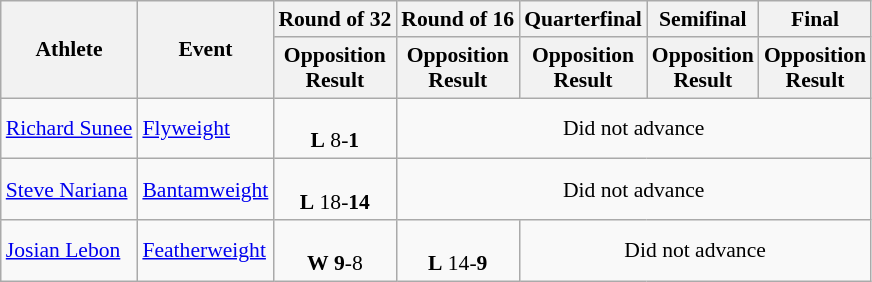<table class=wikitable style=font-size:90%>
<tr>
<th rowspan=2>Athlete</th>
<th rowspan=2>Event</th>
<th>Round of 32</th>
<th>Round of 16</th>
<th>Quarterfinal</th>
<th>Semifinal</th>
<th>Final</th>
</tr>
<tr>
<th>Opposition<br>Result</th>
<th>Opposition<br>Result</th>
<th>Opposition<br>Result</th>
<th>Opposition<br>Result</th>
<th>Opposition<br>Result</th>
</tr>
<tr>
<td><a href='#'>Richard Sunee</a></td>
<td><a href='#'>Flyweight</a></td>
<td align=center><br><strong>L</strong> 8-<strong>1</strong></td>
<td colspan=4 align=center>Did not advance</td>
</tr>
<tr>
<td><a href='#'>Steve Nariana</a></td>
<td><a href='#'>Bantamweight</a></td>
<td align=center><br><strong>L</strong> 18-<strong>14</strong></td>
<td colspan=4 align=center>Did not advance</td>
</tr>
<tr>
<td><a href='#'>Josian Lebon</a></td>
<td><a href='#'>Featherweight</a></td>
<td align=center><br><strong>W</strong> <strong>9</strong>-8</td>
<td align=center><br><strong>L</strong> 14-<strong>9</strong></td>
<td colspan=3 align=center>Did not advance</td>
</tr>
</table>
